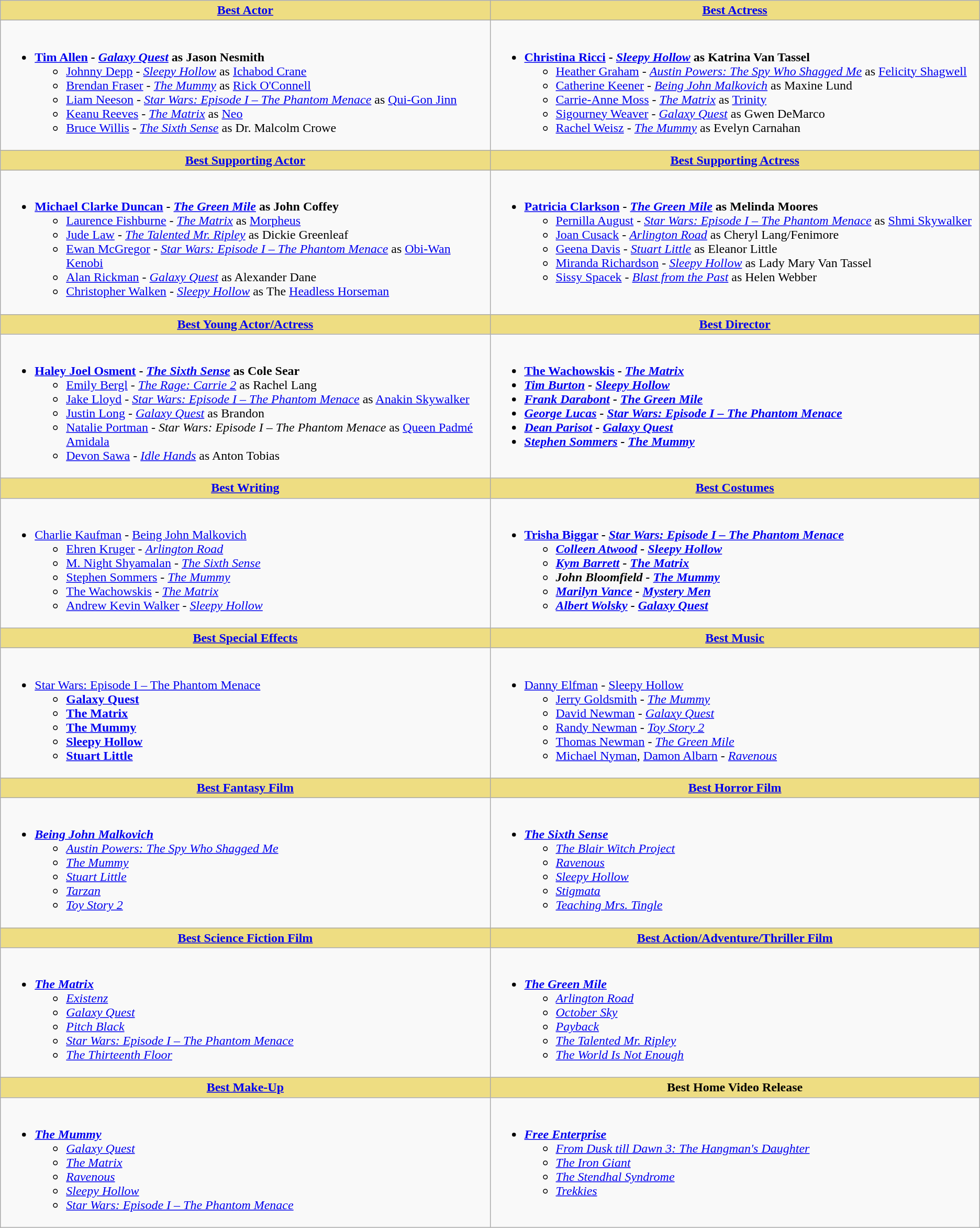<table class=wikitable>
<tr>
<th style="background:#EEDD82; width:50%"><a href='#'>Best Actor</a></th>
<th style="background:#EEDD82; width:50%"><a href='#'>Best Actress</a></th>
</tr>
<tr>
<td valign="top"><br><ul><li><strong><a href='#'>Tim Allen</a><em> - <a href='#'>Galaxy Quest</a></em> as Jason Nesmith</strong><ul><li><a href='#'>Johnny Depp</a> - <em><a href='#'>Sleepy Hollow</a></em> as <a href='#'>Ichabod Crane</a></li><li><a href='#'>Brendan Fraser</a> - <em><a href='#'>The Mummy</a></em> as <a href='#'>Rick O'Connell</a></li><li><a href='#'>Liam Neeson</a> - <em><a href='#'>Star Wars: Episode I – The Phantom Menace</a></em> as <a href='#'>Qui-Gon Jinn</a></li><li><a href='#'>Keanu Reeves</a> - <em><a href='#'>The Matrix</a></em> as <a href='#'>Neo</a></li><li><a href='#'>Bruce Willis</a> - <em><a href='#'>The Sixth Sense</a></em> as Dr. Malcolm Crowe</li></ul></li></ul></td>
<td valign="top"><br><ul><li><strong><a href='#'>Christina Ricci</a> - <em><a href='#'>Sleepy Hollow</a></em> as Katrina Van Tassel</strong><ul><li><a href='#'>Heather Graham</a> - <em><a href='#'>Austin Powers: The Spy Who Shagged Me</a></em> as <a href='#'>Felicity Shagwell</a></li><li><a href='#'>Catherine Keener</a> - <em><a href='#'>Being John Malkovich</a></em> as Maxine Lund</li><li><a href='#'>Carrie-Anne Moss</a> - <em><a href='#'>The Matrix</a></em> as <a href='#'>Trinity</a></li><li><a href='#'>Sigourney Weaver</a> - <em><a href='#'>Galaxy Quest</a></em> as Gwen DeMarco</li><li><a href='#'>Rachel Weisz</a> - <em><a href='#'>The Mummy</a></em> as Evelyn Carnahan</li></ul></li></ul></td>
</tr>
<tr>
<th style="background:#EEDD82; width:50%"><a href='#'>Best Supporting Actor</a></th>
<th style="background:#EEDD82; width:50%"><a href='#'>Best Supporting Actress</a></th>
</tr>
<tr>
<td valign="top"><br><ul><li><strong><a href='#'>Michael Clarke Duncan</a> - <em><a href='#'>The Green Mile</a></em> as John Coffey</strong><ul><li><a href='#'>Laurence Fishburne</a> - <em><a href='#'>The Matrix</a></em> as <a href='#'>Morpheus</a></li><li><a href='#'>Jude Law</a> - <em><a href='#'>The Talented Mr. Ripley</a></em> as Dickie Greenleaf</li><li><a href='#'>Ewan McGregor</a> - <em><a href='#'>Star Wars: Episode I – The Phantom Menace</a></em> as <a href='#'>Obi-Wan Kenobi</a></li><li><a href='#'>Alan Rickman</a> - <em><a href='#'>Galaxy Quest</a></em> as Alexander Dane</li><li><a href='#'>Christopher Walken</a> - <em><a href='#'>Sleepy Hollow</a></em> as The <a href='#'>Headless Horseman</a></li></ul></li></ul></td>
<td valign="top"><br><ul><li><strong><a href='#'>Patricia Clarkson</a> - <em><a href='#'>The Green Mile</a></em> as Melinda Moores</strong><ul><li><a href='#'>Pernilla August</a> - <em><a href='#'>Star Wars: Episode I – The Phantom Menace</a></em> as <a href='#'>Shmi Skywalker</a></li><li><a href='#'>Joan Cusack</a> - <em><a href='#'>Arlington Road</a></em> as Cheryl Lang/Fenimore</li><li><a href='#'>Geena Davis</a> - <em><a href='#'>Stuart Little</a></em> as Eleanor Little</li><li><a href='#'>Miranda Richardson</a> - <em><a href='#'>Sleepy Hollow</a></em> as Lady Mary Van Tassel</li><li><a href='#'>Sissy Spacek</a> - <em><a href='#'>Blast from the Past</a></em> as Helen Webber</li></ul></li></ul></td>
</tr>
<tr>
<th style="background:#EEDD82; width:50%"><a href='#'>Best Young Actor/Actress</a></th>
<th style="background:#EEDD82; width:50%"><a href='#'>Best Director</a></th>
</tr>
<tr>
<td valign="top"><br><ul><li><strong><a href='#'>Haley Joel Osment</a> - <em><a href='#'>The Sixth Sense</a></em> as Cole Sear</strong><ul><li><a href='#'>Emily Bergl</a> - <em><a href='#'>The Rage: Carrie 2</a></em> as Rachel Lang</li><li><a href='#'>Jake Lloyd</a> - <em><a href='#'>Star Wars: Episode I – The Phantom Menace</a></em> as <a href='#'>Anakin Skywalker</a></li><li><a href='#'>Justin Long</a> - <em><a href='#'>Galaxy Quest</a></em> as Brandon</li><li><a href='#'>Natalie Portman</a> - <em>Star Wars: Episode I – The Phantom Menace</em> as <a href='#'>Queen Padmé Amidala</a></li><li><a href='#'>Devon Sawa</a> - <em><a href='#'>Idle Hands</a></em> as Anton Tobias</li></ul></li></ul></td>
<td valign="top"><br><ul><li><strong><a href='#'>The Wachowskis</a> - <em><a href='#'>The Matrix</a><strong><em></li><li><a href='#'>Tim Burton</a> - </em><a href='#'>Sleepy Hollow</a><em></li><li><a href='#'>Frank Darabont</a> - </em><a href='#'>The Green Mile</a><em></li><li><a href='#'>George Lucas</a> - </em><a href='#'>Star Wars: Episode I – The Phantom Menace</a><em></li><li><a href='#'>Dean Parisot</a> - </em><a href='#'>Galaxy Quest</a><em></li><li><a href='#'>Stephen Sommers</a> - </em><a href='#'>The Mummy</a><em></li></ul></td>
</tr>
<tr>
<th style="background:#EEDD82; width:50%"><a href='#'>Best Writing</a></th>
<th style="background:#EEDD82; width:50%"><a href='#'>Best Costumes</a></th>
</tr>
<tr>
<td valign="top"><br><ul><li></strong><a href='#'>Charlie Kaufman</a> - </em><a href='#'>Being John Malkovich</a></em></strong><ul><li><a href='#'>Ehren Kruger</a> - <em><a href='#'>Arlington Road</a></em></li><li><a href='#'>M. Night Shyamalan</a> - <em><a href='#'>The Sixth Sense</a></em></li><li><a href='#'>Stephen Sommers</a> - <em><a href='#'>The Mummy</a></em></li><li><a href='#'>The Wachowskis</a> - <em><a href='#'>The Matrix</a></em></li><li><a href='#'>Andrew Kevin Walker</a><em> - <a href='#'>Sleepy Hollow</a></em></li></ul></li></ul></td>
<td valign="top"><br><ul><li><strong><a href='#'>Trisha Biggar</a> - <em><a href='#'>Star Wars: Episode I – The Phantom Menace</a><strong><em><ul><li><a href='#'>Colleen Atwood</a> - </em><a href='#'>Sleepy Hollow</a><em></li><li><a href='#'>Kym Barrett</a> - </em><a href='#'>The Matrix</a><em></li><li>John Bloomfield - </em><a href='#'>The Mummy</a><em></li><li><a href='#'>Marilyn Vance</a> - </em><a href='#'>Mystery Men</a><em></li><li><a href='#'>Albert Wolsky</a> - </em><a href='#'>Galaxy Quest</a><em></li></ul></li></ul></td>
</tr>
<tr>
<th style="background:#EEDD82; width:50%"><a href='#'>Best Special Effects</a></th>
<th style="background:#EEDD82; width:50%"><a href='#'>Best Music</a></th>
</tr>
<tr>
<td valign="top"><br><ul><li></em></strong><a href='#'>Star Wars: Episode I – The Phantom Menace</a><strong><em><ul><li></em><a href='#'>Galaxy Quest</a><em></li><li></em><a href='#'>The Matrix</a><em></li><li></em><a href='#'>The Mummy</a><em></li><li></em><a href='#'>Sleepy Hollow</a><em></li><li></em><a href='#'>Stuart Little</a><em></li></ul></li></ul></td>
<td valign="top"><br><ul><li></strong><a href='#'>Danny Elfman</a> - </em><a href='#'>Sleepy Hollow</a></em></strong><ul><li><a href='#'>Jerry Goldsmith</a> - <em><a href='#'>The Mummy</a></em></li><li><a href='#'>David Newman</a> - <em><a href='#'>Galaxy Quest</a></em></li><li><a href='#'>Randy Newman</a> - <em><a href='#'>Toy Story 2</a></em></li><li><a href='#'>Thomas Newman</a> - <em><a href='#'>The Green Mile</a></em></li><li><a href='#'>Michael Nyman</a>, <a href='#'>Damon Albarn</a> - <em><a href='#'>Ravenous</a></em></li></ul></li></ul></td>
</tr>
<tr>
<th style="background:#EEDD82; width:50%"><a href='#'>Best Fantasy Film</a></th>
<th style="background:#EEDD82; width:50%"><a href='#'>Best Horror Film</a></th>
</tr>
<tr>
<td valign="top"><br><ul><li><strong><em><a href='#'>Being John Malkovich</a></em></strong><ul><li><em><a href='#'>Austin Powers: The Spy Who Shagged Me</a></em></li><li><em><a href='#'>The Mummy</a></em></li><li><em><a href='#'>Stuart Little</a></em></li><li><em><a href='#'>Tarzan</a></em></li><li><em><a href='#'>Toy Story 2</a></em></li></ul></li></ul></td>
<td valign="top"><br><ul><li><strong><em><a href='#'>The Sixth Sense</a></em></strong><ul><li><em><a href='#'>The Blair Witch Project</a></em></li><li><em><a href='#'>Ravenous</a></em></li><li><em><a href='#'>Sleepy Hollow</a></em></li><li><em><a href='#'>Stigmata</a></em></li><li><em><a href='#'>Teaching Mrs. Tingle</a></em></li></ul></li></ul></td>
</tr>
<tr>
<th style="background:#EEDD82; width:50%"><a href='#'>Best Science Fiction Film</a></th>
<th style="background:#EEDD82; width:50%"><a href='#'>Best Action/Adventure/Thriller Film</a></th>
</tr>
<tr>
<td valign="top"><br><ul><li><strong><em><a href='#'>The Matrix</a></em></strong><ul><li><em><a href='#'>Existenz</a></em></li><li><em><a href='#'>Galaxy Quest</a></em></li><li><em><a href='#'>Pitch Black</a></em></li><li><em><a href='#'>Star Wars: Episode I – The Phantom Menace</a></em></li><li><em><a href='#'>The Thirteenth Floor</a></em></li></ul></li></ul></td>
<td valign="top"><br><ul><li><strong><em><a href='#'>The Green Mile</a></em></strong><ul><li><em><a href='#'>Arlington Road</a></em></li><li><em><a href='#'>October Sky</a></em></li><li><em><a href='#'>Payback</a></em></li><li><em><a href='#'>The Talented Mr. Ripley</a></em></li><li><em><a href='#'>The World Is Not Enough</a></em></li></ul></li></ul></td>
</tr>
<tr>
<th style="background:#EEDD82; width:50%"><a href='#'>Best Make-Up</a></th>
<th style="background:#EEDD82; width:50%">Best Home Video Release</th>
</tr>
<tr>
<td valign="top"><br><ul><li><strong><em><a href='#'>The Mummy</a></em></strong><ul><li><em><a href='#'>Galaxy Quest</a></em></li><li><em><a href='#'>The Matrix</a></em></li><li><em><a href='#'>Ravenous</a></em></li><li><em><a href='#'>Sleepy Hollow</a></em></li><li><em><a href='#'>Star Wars: Episode I – The Phantom Menace</a></em></li></ul></li></ul></td>
<td valign="top"><br><ul><li><strong><em><a href='#'>Free Enterprise</a></em></strong><ul><li><em><a href='#'>From Dusk till Dawn 3: The Hangman's Daughter</a></em></li><li><em><a href='#'>The Iron Giant</a></em></li><li><em><a href='#'>The Stendhal Syndrome</a></em></li><li><em><a href='#'>Trekkies</a></em></li></ul></li></ul></td>
</tr>
</table>
